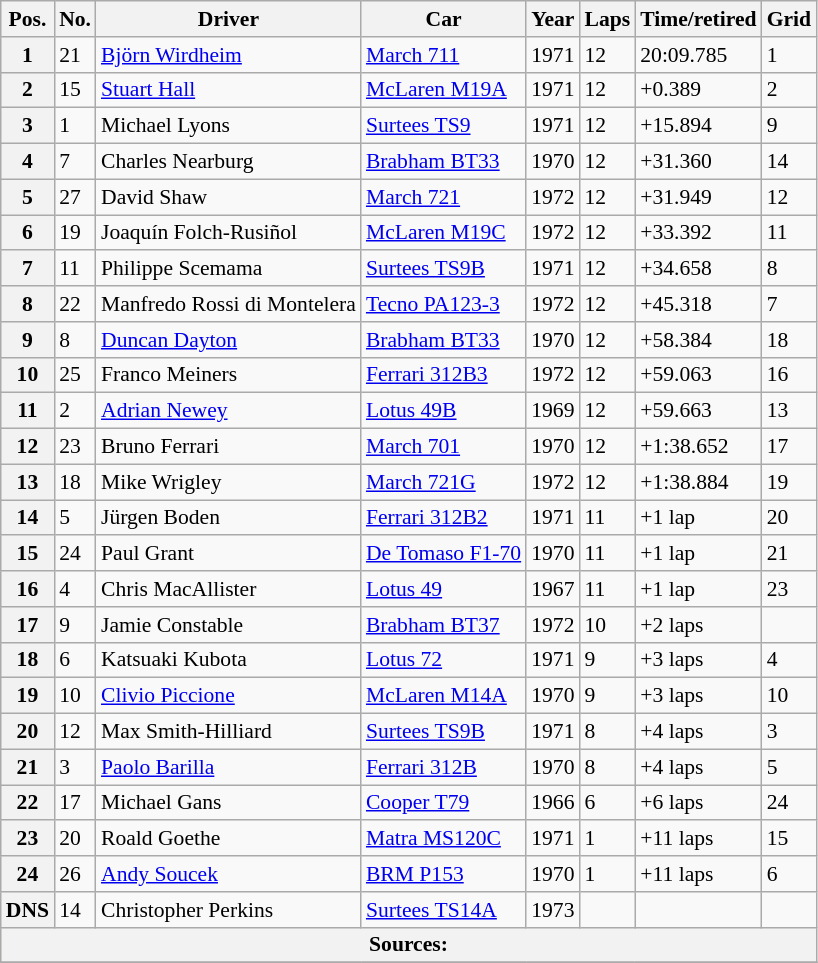<table class="wikitable" style="font-size:90%">
<tr>
<th>Pos.</th>
<th>No.</th>
<th>Driver</th>
<th>Car</th>
<th>Year</th>
<th>Laps</th>
<th>Time/retired</th>
<th>Grid</th>
</tr>
<tr>
<th>1</th>
<td>21</td>
<td> <a href='#'>Björn Wirdheim</a></td>
<td><a href='#'>March 711</a></td>
<td>1971</td>
<td>12</td>
<td>20:09.785</td>
<td>1</td>
</tr>
<tr>
<th>2</th>
<td>15</td>
<td> <a href='#'>Stuart Hall</a></td>
<td><a href='#'>McLaren M19A</a></td>
<td>1971</td>
<td>12</td>
<td>+0.389</td>
<td>2</td>
</tr>
<tr>
<th>3</th>
<td>1</td>
<td> Michael Lyons</td>
<td><a href='#'>Surtees TS9</a></td>
<td>1971</td>
<td>12</td>
<td>+15.894</td>
<td>9</td>
</tr>
<tr>
<th>4</th>
<td>7</td>
<td> Charles Nearburg</td>
<td><a href='#'>Brabham BT33</a></td>
<td>1970</td>
<td>12</td>
<td>+31.360</td>
<td>14</td>
</tr>
<tr>
<th>5</th>
<td>27</td>
<td> David Shaw</td>
<td><a href='#'>March 721</a></td>
<td>1972</td>
<td>12</td>
<td>+31.949</td>
<td>12</td>
</tr>
<tr>
<th>6</th>
<td>19</td>
<td> Joaquín Folch-Rusiñol</td>
<td><a href='#'>McLaren M19C</a></td>
<td>1972</td>
<td>12</td>
<td>+33.392</td>
<td>11</td>
</tr>
<tr>
<th>7</th>
<td>11</td>
<td> Philippe Scemama</td>
<td><a href='#'>Surtees TS9B</a></td>
<td>1971</td>
<td>12</td>
<td>+34.658</td>
<td>8</td>
</tr>
<tr>
<th>8</th>
<td>22</td>
<td> Manfredo Rossi di Montelera</td>
<td><a href='#'>Tecno PA123-3</a></td>
<td>1972</td>
<td>12</td>
<td>+45.318</td>
<td>7</td>
</tr>
<tr>
<th>9</th>
<td>8</td>
<td> <a href='#'>Duncan Dayton</a></td>
<td><a href='#'>Brabham BT33</a></td>
<td>1970</td>
<td>12</td>
<td>+58.384</td>
<td>18</td>
</tr>
<tr>
<th>10</th>
<td>25</td>
<td> Franco Meiners</td>
<td><a href='#'>Ferrari 312B3</a></td>
<td>1972</td>
<td>12</td>
<td>+59.063</td>
<td>16</td>
</tr>
<tr>
<th>11</th>
<td>2</td>
<td> <a href='#'>Adrian Newey</a></td>
<td><a href='#'>Lotus 49B</a></td>
<td>1969</td>
<td>12</td>
<td>+59.663</td>
<td>13</td>
</tr>
<tr>
<th>12</th>
<td>23</td>
<td> Bruno Ferrari</td>
<td><a href='#'>March 701</a></td>
<td>1970</td>
<td>12</td>
<td>+1:38.652</td>
<td>17</td>
</tr>
<tr>
<th>13</th>
<td>18</td>
<td> Mike Wrigley</td>
<td><a href='#'>March 721G</a></td>
<td>1972</td>
<td>12</td>
<td>+1:38.884</td>
<td>19</td>
</tr>
<tr>
<th>14</th>
<td>5</td>
<td> Jürgen Boden</td>
<td><a href='#'>Ferrari 312B2</a></td>
<td>1971</td>
<td>11</td>
<td>+1 lap</td>
<td>20</td>
</tr>
<tr>
<th>15</th>
<td>24</td>
<td> Paul Grant</td>
<td><a href='#'>De Tomaso F1-70</a></td>
<td>1970</td>
<td>11</td>
<td>+1 lap</td>
<td>21</td>
</tr>
<tr>
<th>16</th>
<td>4</td>
<td> Chris MacAllister</td>
<td><a href='#'>Lotus 49</a></td>
<td>1967</td>
<td>11</td>
<td>+1 lap</td>
<td>23</td>
</tr>
<tr>
<th>17</th>
<td>9</td>
<td> Jamie Constable</td>
<td><a href='#'>Brabham BT37</a></td>
<td>1972</td>
<td>10</td>
<td>+2 laps</td>
<td></td>
</tr>
<tr>
<th>18</th>
<td>6</td>
<td> Katsuaki Kubota</td>
<td><a href='#'>Lotus 72</a></td>
<td>1971</td>
<td>9</td>
<td>+3 laps</td>
<td>4</td>
</tr>
<tr>
<th>19</th>
<td>10</td>
<td> <a href='#'>Clivio Piccione</a></td>
<td><a href='#'>McLaren M14A</a></td>
<td>1970</td>
<td>9</td>
<td>+3 laps</td>
<td>10</td>
</tr>
<tr>
<th>20</th>
<td>12</td>
<td> Max Smith-Hilliard</td>
<td><a href='#'>Surtees TS9B</a></td>
<td>1971</td>
<td>8</td>
<td>+4 laps</td>
<td>3</td>
</tr>
<tr>
<th>21</th>
<td>3</td>
<td> <a href='#'>Paolo Barilla</a></td>
<td><a href='#'>Ferrari 312B</a></td>
<td>1970</td>
<td>8</td>
<td>+4 laps</td>
<td>5</td>
</tr>
<tr>
<th>22</th>
<td>17</td>
<td> Michael Gans</td>
<td><a href='#'>Cooper T79</a></td>
<td>1966</td>
<td>6</td>
<td>+6 laps</td>
<td>24</td>
</tr>
<tr>
<th>23</th>
<td>20</td>
<td> Roald Goethe</td>
<td><a href='#'>Matra MS120C</a></td>
<td>1971</td>
<td>1</td>
<td>+11 laps</td>
<td>15</td>
</tr>
<tr>
<th>24</th>
<td>26</td>
<td> <a href='#'>Andy Soucek</a></td>
<td><a href='#'>BRM P153</a></td>
<td>1970</td>
<td>1</td>
<td>+11 laps</td>
<td>6</td>
</tr>
<tr>
<th>DNS</th>
<td>14</td>
<td> Christopher Perkins</td>
<td><a href='#'>Surtees TS14A</a></td>
<td>1973</td>
<td></td>
<td></td>
<td></td>
</tr>
<tr style="background-color:#E5E4E2" align="center">
<th colspan=8>Sources:</th>
</tr>
<tr>
</tr>
</table>
